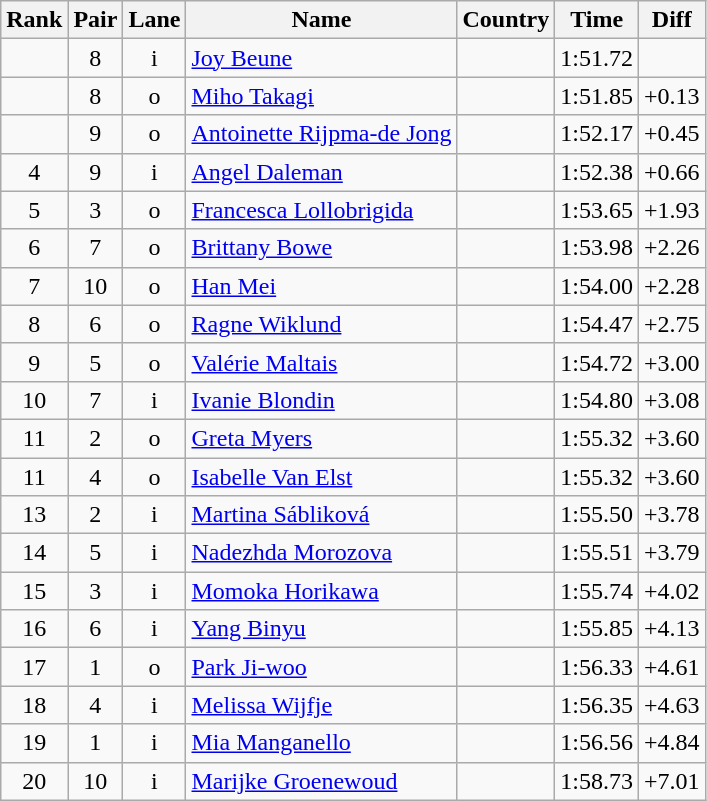<table class="wikitable sortable" style="text-align:center">
<tr>
<th>Rank</th>
<th>Pair</th>
<th>Lane</th>
<th>Name</th>
<th>Country</th>
<th>Time</th>
<th>Diff</th>
</tr>
<tr>
<td></td>
<td>8</td>
<td>i</td>
<td align=left><a href='#'>Joy Beune</a></td>
<td align=left></td>
<td>1:51.72</td>
<td></td>
</tr>
<tr>
<td></td>
<td>8</td>
<td>o</td>
<td align=left><a href='#'>Miho Takagi</a></td>
<td align=left></td>
<td>1:51.85</td>
<td>+0.13</td>
</tr>
<tr>
<td></td>
<td>9</td>
<td>o</td>
<td align=left><a href='#'>Antoinette Rijpma-de Jong</a></td>
<td align=left></td>
<td>1:52.17</td>
<td>+0.45</td>
</tr>
<tr>
<td>4</td>
<td>9</td>
<td>i</td>
<td align=left><a href='#'>Angel Daleman</a></td>
<td align=left></td>
<td>1:52.38</td>
<td>+0.66</td>
</tr>
<tr>
<td>5</td>
<td>3</td>
<td>o</td>
<td align=left><a href='#'>Francesca Lollobrigida</a></td>
<td align=left></td>
<td>1:53.65</td>
<td>+1.93</td>
</tr>
<tr>
<td>6</td>
<td>7</td>
<td>o</td>
<td align=left><a href='#'>Brittany Bowe</a></td>
<td align=left></td>
<td>1:53.98</td>
<td>+2.26</td>
</tr>
<tr>
<td>7</td>
<td>10</td>
<td>o</td>
<td align=left><a href='#'>Han Mei</a></td>
<td align=left></td>
<td>1:54.00</td>
<td>+2.28</td>
</tr>
<tr>
<td>8</td>
<td>6</td>
<td>o</td>
<td align=left><a href='#'>Ragne Wiklund</a></td>
<td align=left></td>
<td>1:54.47</td>
<td>+2.75</td>
</tr>
<tr>
<td>9</td>
<td>5</td>
<td>o</td>
<td align=left><a href='#'>Valérie Maltais</a></td>
<td align=left></td>
<td>1:54.72</td>
<td>+3.00</td>
</tr>
<tr>
<td>10</td>
<td>7</td>
<td>i</td>
<td align=left><a href='#'>Ivanie Blondin</a></td>
<td align=left></td>
<td>1:54.80</td>
<td>+3.08</td>
</tr>
<tr>
<td>11</td>
<td>2</td>
<td>o</td>
<td align=left><a href='#'>Greta Myers</a></td>
<td align=left></td>
<td>1:55.32</td>
<td>+3.60</td>
</tr>
<tr>
<td>11</td>
<td>4</td>
<td>o</td>
<td align=left><a href='#'>Isabelle Van Elst</a></td>
<td align=left></td>
<td>1:55.32</td>
<td>+3.60</td>
</tr>
<tr>
<td>13</td>
<td>2</td>
<td>i</td>
<td align=left><a href='#'>Martina Sábliková</a></td>
<td align=left></td>
<td>1:55.50</td>
<td>+3.78</td>
</tr>
<tr>
<td>14</td>
<td>5</td>
<td>i</td>
<td align=left><a href='#'>Nadezhda Morozova</a></td>
<td align=left></td>
<td>1:55.51</td>
<td>+3.79</td>
</tr>
<tr>
<td>15</td>
<td>3</td>
<td>i</td>
<td align=left><a href='#'>Momoka Horikawa</a></td>
<td align=left></td>
<td>1:55.74</td>
<td>+4.02</td>
</tr>
<tr>
<td>16</td>
<td>6</td>
<td>i</td>
<td align=left><a href='#'>Yang Binyu</a></td>
<td align=left></td>
<td>1:55.85</td>
<td>+4.13</td>
</tr>
<tr>
<td>17</td>
<td>1</td>
<td>o</td>
<td align=left><a href='#'>Park Ji-woo</a></td>
<td align=left></td>
<td>1:56.33</td>
<td>+4.61</td>
</tr>
<tr>
<td>18</td>
<td>4</td>
<td>i</td>
<td align=left><a href='#'>Melissa Wijfje</a></td>
<td align=left></td>
<td>1:56.35</td>
<td>+4.63</td>
</tr>
<tr>
<td>19</td>
<td>1</td>
<td>i</td>
<td align=left><a href='#'>Mia Manganello</a></td>
<td align=left></td>
<td>1:56.56</td>
<td>+4.84</td>
</tr>
<tr>
<td>20</td>
<td>10</td>
<td>i</td>
<td align=left><a href='#'>Marijke Groenewoud</a></td>
<td align=left></td>
<td>1:58.73</td>
<td>+7.01</td>
</tr>
</table>
